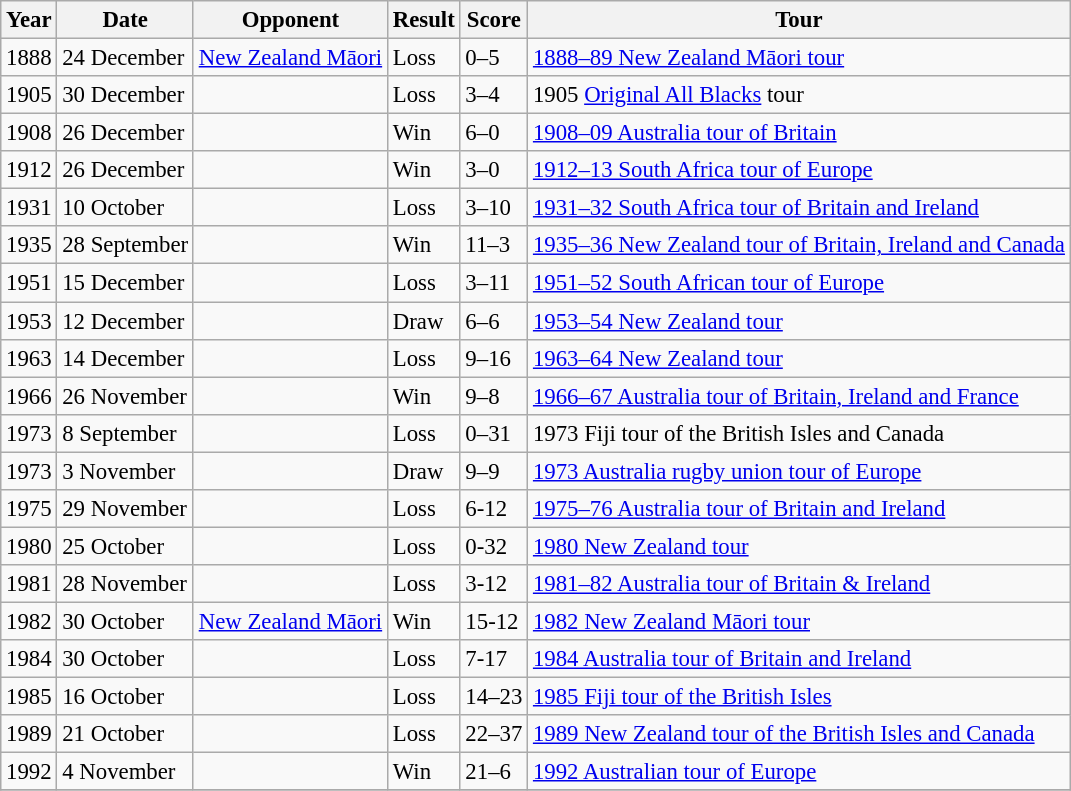<table class="wikitable" style="font-size: 95%;">
<tr>
<th>Year</th>
<th>Date</th>
<th>Opponent</th>
<th>Result</th>
<th>Score</th>
<th>Tour</th>
</tr>
<tr>
<td>1888</td>
<td>24 December</td>
<td> <a href='#'>New Zealand Māori</a></td>
<td>Loss</td>
<td>0–5</td>
<td><a href='#'>1888–89 New Zealand Māori tour</a></td>
</tr>
<tr>
<td>1905</td>
<td>30 December</td>
<td></td>
<td>Loss</td>
<td>3–4</td>
<td>1905 <a href='#'>Original All Blacks</a> tour</td>
</tr>
<tr>
<td>1908</td>
<td>26 December</td>
<td></td>
<td>Win</td>
<td>6–0</td>
<td><a href='#'>1908–09 Australia tour of Britain</a></td>
</tr>
<tr>
<td>1912</td>
<td>26 December</td>
<td></td>
<td>Win</td>
<td>3–0</td>
<td><a href='#'>1912–13 South Africa tour of Europe</a></td>
</tr>
<tr>
<td>1931</td>
<td>10 October</td>
<td></td>
<td>Loss</td>
<td>3–10</td>
<td><a href='#'>1931–32 South Africa tour of Britain and Ireland</a></td>
</tr>
<tr>
<td>1935</td>
<td>28 September</td>
<td></td>
<td>Win</td>
<td>11–3</td>
<td><a href='#'>1935–36 New Zealand tour of Britain, Ireland and Canada</a></td>
</tr>
<tr>
<td>1951</td>
<td>15 December</td>
<td></td>
<td>Loss</td>
<td>3–11</td>
<td><a href='#'>1951–52 South African tour of Europe</a></td>
</tr>
<tr>
<td>1953</td>
<td>12 December</td>
<td></td>
<td>Draw</td>
<td>6–6</td>
<td><a href='#'>1953–54 New Zealand tour</a></td>
</tr>
<tr>
<td>1963</td>
<td>14 December</td>
<td></td>
<td>Loss</td>
<td>9–16</td>
<td><a href='#'>1963–64 New Zealand tour</a></td>
</tr>
<tr>
<td>1966</td>
<td>26 November</td>
<td></td>
<td>Win</td>
<td>9–8</td>
<td><a href='#'>1966–67 Australia tour of Britain, Ireland and France</a></td>
</tr>
<tr>
<td>1973</td>
<td>8 September</td>
<td></td>
<td>Loss</td>
<td>0–31</td>
<td>1973 Fiji tour of the British Isles and Canada</td>
</tr>
<tr>
<td>1973</td>
<td>3 November</td>
<td></td>
<td>Draw</td>
<td>9–9</td>
<td><a href='#'>1973 Australia rugby union tour of Europe</a></td>
</tr>
<tr>
<td>1975</td>
<td>29 November</td>
<td></td>
<td>Loss</td>
<td>6-12</td>
<td><a href='#'>1975–76 Australia tour of Britain and Ireland</a></td>
</tr>
<tr>
<td>1980</td>
<td>25 October</td>
<td></td>
<td>Loss</td>
<td>0-32</td>
<td><a href='#'>1980 New Zealand tour</a></td>
</tr>
<tr>
<td>1981</td>
<td>28 November</td>
<td></td>
<td>Loss</td>
<td>3-12</td>
<td><a href='#'>1981–82 Australia tour of Britain & Ireland</a></td>
</tr>
<tr>
<td>1982</td>
<td>30 October</td>
<td><a href='#'>New Zealand Māori</a></td>
<td>Win</td>
<td>15-12</td>
<td><a href='#'>1982 New Zealand Māori tour</a></td>
</tr>
<tr>
<td>1984</td>
<td>30 October</td>
<td></td>
<td>Loss</td>
<td>7-17</td>
<td><a href='#'>1984 Australia tour of Britain and Ireland</a></td>
</tr>
<tr>
<td>1985</td>
<td>16 October</td>
<td></td>
<td>Loss</td>
<td>14–23</td>
<td><a href='#'>1985 Fiji tour of the British Isles</a></td>
</tr>
<tr>
<td>1989</td>
<td>21 October</td>
<td></td>
<td>Loss</td>
<td>22–37</td>
<td><a href='#'>1989 New Zealand tour of the British Isles and Canada</a></td>
</tr>
<tr>
<td>1992</td>
<td>4 November</td>
<td></td>
<td>Win</td>
<td>21–6</td>
<td><a href='#'>1992 Australian tour of Europe</a></td>
</tr>
<tr>
</tr>
</table>
